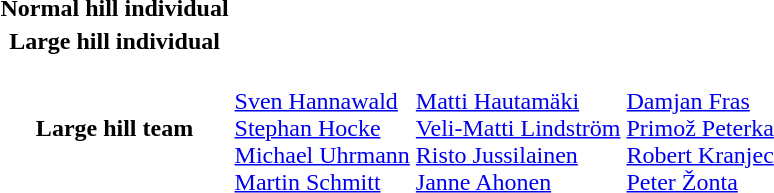<table>
<tr>
<th scope="row">Normal hill individual <br></th>
<td></td>
<td></td>
<td></td>
</tr>
<tr>
<th scope="row">Large hill individual <br></th>
<td></td>
<td></td>
<td></td>
</tr>
<tr>
<th scope="row">Large hill team <br></th>
<td><br><a href='#'>Sven Hannawald</a><br><a href='#'>Stephan Hocke</a><br><a href='#'>Michael Uhrmann</a><br><a href='#'>Martin Schmitt</a></td>
<td><br><a href='#'>Matti Hautamäki</a><br><a href='#'>Veli-Matti Lindström</a><br><a href='#'>Risto Jussilainen</a><br><a href='#'>Janne Ahonen</a></td>
<td><br><a href='#'>Damjan Fras</a><br><a href='#'>Primož Peterka</a><br><a href='#'>Robert Kranjec</a><br><a href='#'>Peter Žonta</a></td>
</tr>
</table>
